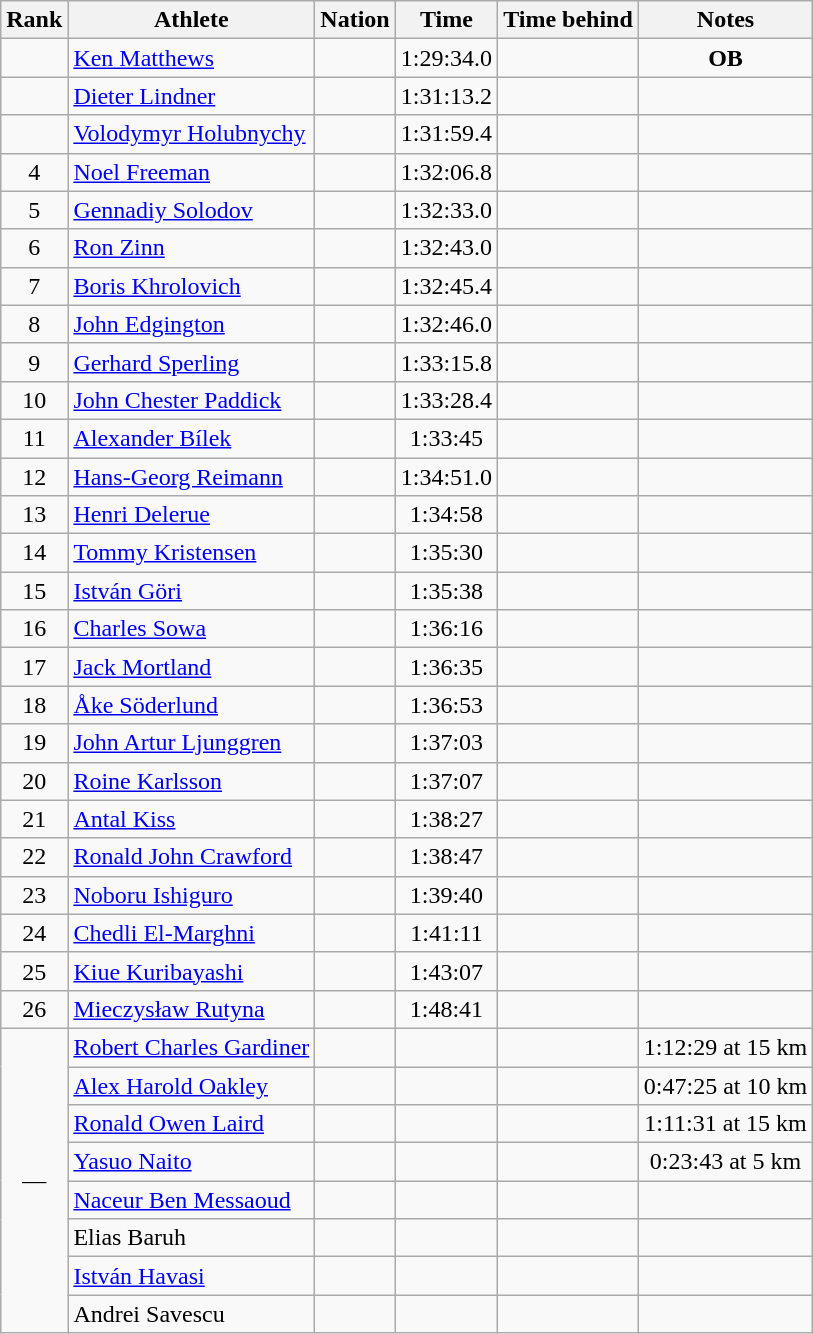<table class="wikitable sortable" style="text-align:center">
<tr>
<th>Rank</th>
<th>Athlete</th>
<th>Nation</th>
<th>Time</th>
<th>Time behind</th>
<th>Notes</th>
</tr>
<tr>
<td></td>
<td align=left><a href='#'>Ken Matthews</a></td>
<td align=left></td>
<td>1:29:34.0</td>
<td></td>
<td><strong>OB</strong></td>
</tr>
<tr>
<td></td>
<td align=left><a href='#'>Dieter Lindner</a></td>
<td align=left></td>
<td>1:31:13.2</td>
<td></td>
</tr>
<tr>
<td></td>
<td align=left><a href='#'>Volodymyr Holubnychy</a></td>
<td align=left></td>
<td>1:31:59.4</td>
<td></td>
<td></td>
</tr>
<tr align=center>
<td>4</td>
<td align=left><a href='#'>Noel Freeman</a></td>
<td align=left></td>
<td>1:32:06.8</td>
<td></td>
<td></td>
</tr>
<tr align=center>
<td>5</td>
<td align=left><a href='#'>Gennadiy Solodov</a></td>
<td align=left></td>
<td>1:32:33.0</td>
<td></td>
<td></td>
</tr>
<tr align=center>
<td>6</td>
<td align=left><a href='#'>Ron Zinn</a></td>
<td align=left></td>
<td>1:32:43.0</td>
<td></td>
</tr>
<tr align=center>
<td>7</td>
<td align=left><a href='#'>Boris Khrolovich</a></td>
<td align=left></td>
<td>1:32:45.4</td>
<td></td>
<td></td>
</tr>
<tr align=center>
<td>8</td>
<td align=left><a href='#'>John Edgington</a></td>
<td align=left></td>
<td>1:32:46.0</td>
<td></td>
<td></td>
</tr>
<tr align=center>
<td>9</td>
<td align=left><a href='#'>Gerhard Sperling</a></td>
<td align=left></td>
<td>1:33:15.8</td>
<td></td>
<td></td>
</tr>
<tr align=center>
<td>10</td>
<td align=left><a href='#'>John Chester Paddick</a></td>
<td align=left></td>
<td>1:33:28.4</td>
<td></td>
<td></td>
</tr>
<tr align=center>
<td>11</td>
<td align=left><a href='#'>Alexander Bílek</a></td>
<td align=left></td>
<td>1:33:45</td>
<td></td>
<td></td>
</tr>
<tr align=center>
<td>12</td>
<td align=left><a href='#'>Hans-Georg Reimann</a></td>
<td align=left></td>
<td>1:34:51.0</td>
<td></td>
<td></td>
</tr>
<tr align=center>
<td>13</td>
<td align=left><a href='#'>Henri Delerue</a></td>
<td align=left></td>
<td>1:34:58</td>
<td></td>
<td></td>
</tr>
<tr align=center>
<td>14</td>
<td align=left><a href='#'>Tommy Kristensen</a></td>
<td align=left></td>
<td>1:35:30</td>
<td></td>
<td></td>
</tr>
<tr align=center>
<td>15</td>
<td align=left><a href='#'>István Göri</a></td>
<td align=left></td>
<td>1:35:38</td>
<td></td>
<td></td>
</tr>
<tr align=center>
<td>16</td>
<td align=left><a href='#'>Charles Sowa</a></td>
<td align=left></td>
<td>1:36:16</td>
<td></td>
<td></td>
</tr>
<tr align=center>
<td>17</td>
<td align=left><a href='#'>Jack Mortland</a></td>
<td align=left></td>
<td>1:36:35</td>
<td></td>
<td></td>
</tr>
<tr align=center>
<td>18</td>
<td align=left><a href='#'>Åke Söderlund</a></td>
<td align=left></td>
<td>1:36:53</td>
<td></td>
<td></td>
</tr>
<tr align=center>
<td>19</td>
<td align=left><a href='#'>John Artur Ljunggren</a></td>
<td align=left></td>
<td>1:37:03</td>
<td></td>
<td></td>
</tr>
<tr align=center>
<td>20</td>
<td align=left><a href='#'>Roine Karlsson</a></td>
<td align=left></td>
<td>1:37:07</td>
<td></td>
<td></td>
</tr>
<tr align=center>
<td>21</td>
<td align=left><a href='#'>Antal Kiss</a></td>
<td align=left></td>
<td>1:38:27</td>
<td></td>
<td></td>
</tr>
<tr align=center>
<td>22</td>
<td align=left><a href='#'>Ronald John Crawford</a></td>
<td align=left></td>
<td>1:38:47</td>
<td></td>
<td></td>
</tr>
<tr align=center>
<td>23</td>
<td align=left><a href='#'>Noboru Ishiguro</a></td>
<td align=left></td>
<td>1:39:40</td>
<td></td>
<td></td>
</tr>
<tr align=center>
<td>24</td>
<td align=left><a href='#'>Chedli El-Marghni</a></td>
<td align=left></td>
<td>1:41:11</td>
<td></td>
<td></td>
</tr>
<tr align=center>
<td>25</td>
<td align=left><a href='#'>Kiue Kuribayashi</a></td>
<td align=left></td>
<td>1:43:07</td>
<td></td>
<td></td>
</tr>
<tr align=center>
<td>26</td>
<td align=left><a href='#'>Mieczysław Rutyna</a></td>
<td align=left></td>
<td>1:48:41</td>
<td></td>
<td></td>
</tr>
<tr align=center>
<td rowspan="8">—</td>
<td align=left><a href='#'>Robert Charles Gardiner</a></td>
<td align=left></td>
<td></td>
<td></td>
<td>1:12:29 at 15 km</td>
</tr>
<tr align=center>
<td align=left><a href='#'>Alex Harold Oakley</a></td>
<td align=left></td>
<td></td>
<td></td>
<td>0:47:25 at 10 km</td>
</tr>
<tr align=center>
<td align=left><a href='#'>Ronald Owen Laird</a></td>
<td align=left></td>
<td></td>
<td></td>
<td>1:11:31 at 15 km</td>
</tr>
<tr align=center>
<td align=left><a href='#'>Yasuo Naito</a></td>
<td align=left></td>
<td></td>
<td></td>
<td>0:23:43 at 5 km</td>
</tr>
<tr align=center>
<td align=left><a href='#'>Naceur Ben Messaoud</a></td>
<td align=left></td>
<td></td>
<td></td>
<td></td>
</tr>
<tr align=center>
<td align=left>Elias Baruh</td>
<td align=left></td>
<td></td>
<td></td>
<td></td>
</tr>
<tr align=center>
<td align=left><a href='#'>István Havasi</a></td>
<td align=left></td>
<td></td>
<td></td>
<td></td>
</tr>
<tr align=center>
<td align=left>Andrei Savescu</td>
<td align=left></td>
<td></td>
<td></td>
<td></td>
</tr>
</table>
